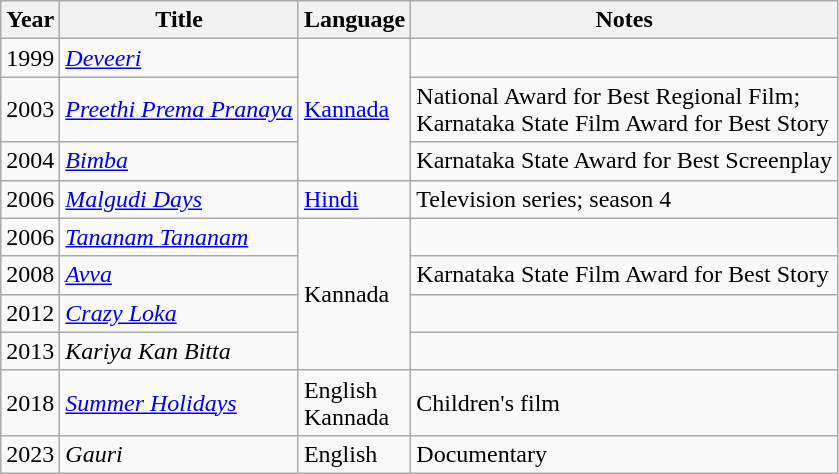<table class="wikitable">
<tr>
<th>Year</th>
<th>Title</th>
<th>Language</th>
<th>Notes</th>
</tr>
<tr>
<td>1999</td>
<td><em><a href='#'>Deveeri</a></em></td>
<td rowspan="3"><a href='#'>Kannada</a></td>
<td></td>
</tr>
<tr>
<td>2003</td>
<td><em><a href='#'>Preethi Prema Pranaya</a></em></td>
<td>National Award for Best Regional Film;<br>Karnataka State Film Award for Best Story</td>
</tr>
<tr>
<td>2004</td>
<td><em><a href='#'>Bimba</a></em></td>
<td>Karnataka State Award for Best Screenplay</td>
</tr>
<tr>
<td>2006</td>
<td><em><a href='#'>Malgudi Days</a></em></td>
<td><a href='#'>Hindi</a></td>
<td>Television series; season 4</td>
</tr>
<tr>
<td>2006</td>
<td><em><a href='#'>Tananam Tananam</a></em></td>
<td rowspan="4">Kannada</td>
<td></td>
</tr>
<tr>
<td>2008</td>
<td><em><a href='#'>Avva</a></em></td>
<td>Karnataka State Film Award for Best Story</td>
</tr>
<tr>
<td>2012</td>
<td><em><a href='#'>Crazy Loka</a></em></td>
<td></td>
</tr>
<tr>
<td>2013</td>
<td><em>Kariya Kan Bitta</em></td>
<td></td>
</tr>
<tr>
<td>2018</td>
<td><em><a href='#'>Summer Holidays</a></em></td>
<td>English<br>Kannada</td>
<td>Children's film</td>
</tr>
<tr>
<td>2023</td>
<td><em>Gauri</em></td>
<td>English</td>
<td>Documentary</td>
</tr>
</table>
